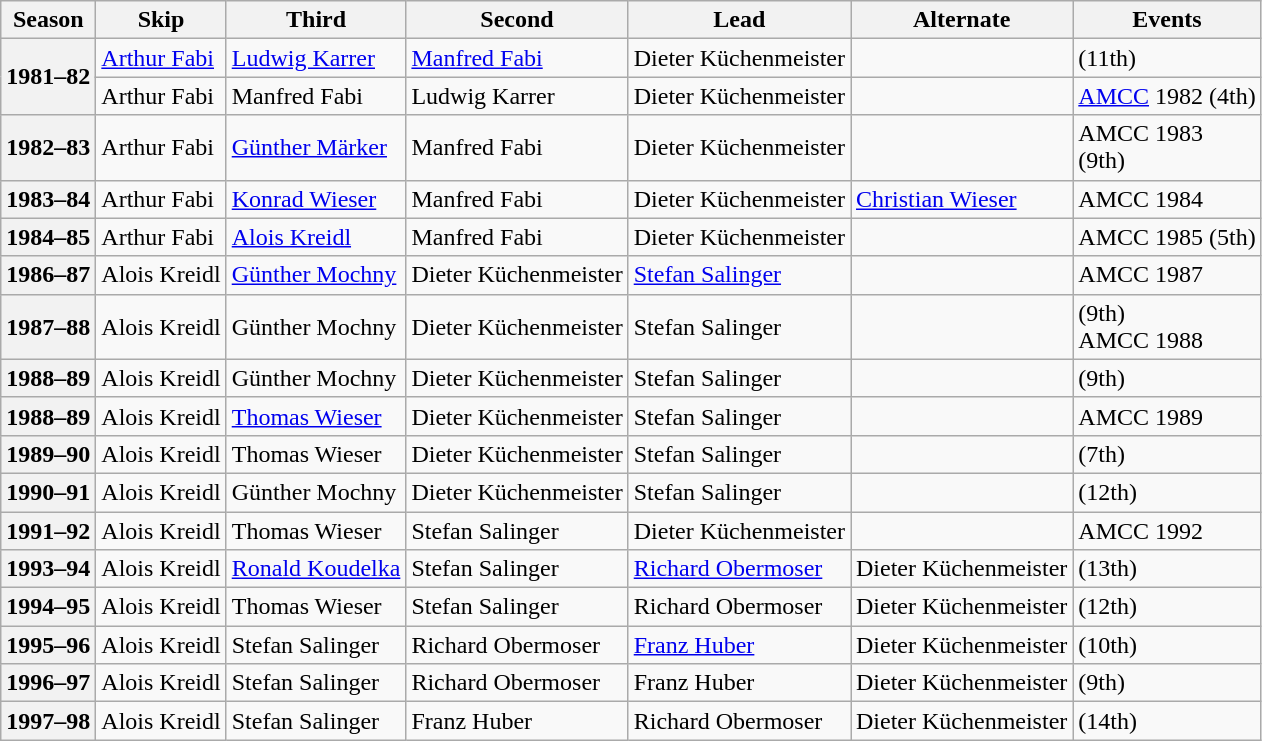<table class="wikitable">
<tr>
<th scope="col">Season</th>
<th scope="col">Skip</th>
<th scope="col">Third</th>
<th scope="col">Second</th>
<th scope="col">Lead</th>
<th scope="col">Alternate</th>
<th scope="col">Events</th>
</tr>
<tr>
<th scope="row" rowspan="2">1981–82</th>
<td><a href='#'>Arthur Fabi</a></td>
<td><a href='#'>Ludwig Karrer</a></td>
<td><a href='#'>Manfred Fabi</a></td>
<td>Dieter Küchenmeister</td>
<td></td>
<td> (11th)</td>
</tr>
<tr>
<td>Arthur Fabi</td>
<td>Manfred Fabi</td>
<td>Ludwig Karrer</td>
<td>Dieter Küchenmeister</td>
<td></td>
<td><a href='#'>AMCC</a> 1982 (4th)</td>
</tr>
<tr>
<th scope="row">1982–83</th>
<td>Arthur Fabi</td>
<td><a href='#'>Günther Märker</a></td>
<td>Manfred Fabi</td>
<td>Dieter Küchenmeister</td>
<td></td>
<td>AMCC 1983 <br> (9th)</td>
</tr>
<tr>
<th scope="row">1983–84</th>
<td>Arthur Fabi</td>
<td><a href='#'>Konrad Wieser</a></td>
<td>Manfred Fabi</td>
<td>Dieter Küchenmeister</td>
<td><a href='#'>Christian Wieser</a></td>
<td>AMCC 1984 </td>
</tr>
<tr>
<th scope="row">1984–85</th>
<td>Arthur Fabi</td>
<td><a href='#'>Alois Kreidl</a></td>
<td>Manfred Fabi</td>
<td>Dieter Küchenmeister</td>
<td></td>
<td>AMCC 1985 (5th)</td>
</tr>
<tr>
<th scope="row">1986–87</th>
<td>Alois Kreidl</td>
<td><a href='#'>Günther Mochny</a></td>
<td>Dieter Küchenmeister</td>
<td><a href='#'>Stefan Salinger</a></td>
<td></td>
<td>AMCC 1987 </td>
</tr>
<tr>
<th scope="row">1987–88</th>
<td>Alois Kreidl</td>
<td>Günther Mochny</td>
<td>Dieter Küchenmeister</td>
<td>Stefan Salinger</td>
<td></td>
<td> (9th)<br>AMCC 1988 </td>
</tr>
<tr>
<th scope="row">1988–89</th>
<td>Alois Kreidl</td>
<td>Günther Mochny</td>
<td>Dieter Küchenmeister</td>
<td>Stefan Salinger</td>
<td></td>
<td> (9th)</td>
</tr>
<tr>
<th scope="row">1988–89</th>
<td>Alois Kreidl</td>
<td><a href='#'>Thomas Wieser</a></td>
<td>Dieter Küchenmeister</td>
<td>Stefan Salinger</td>
<td></td>
<td>AMCC 1989 </td>
</tr>
<tr>
<th scope="row">1989–90</th>
<td>Alois Kreidl</td>
<td>Thomas Wieser</td>
<td>Dieter Küchenmeister</td>
<td>Stefan Salinger</td>
<td></td>
<td> (7th)</td>
</tr>
<tr>
<th scope="row">1990–91</th>
<td>Alois Kreidl</td>
<td>Günther Mochny</td>
<td>Dieter Küchenmeister</td>
<td>Stefan Salinger</td>
<td></td>
<td> (12th)</td>
</tr>
<tr>
<th scope="row">1991–92</th>
<td>Alois Kreidl</td>
<td>Thomas Wieser</td>
<td>Stefan Salinger</td>
<td>Dieter Küchenmeister</td>
<td></td>
<td>AMCC 1992 </td>
</tr>
<tr>
<th scope="row">1993–94</th>
<td>Alois Kreidl</td>
<td><a href='#'>Ronald Koudelka</a></td>
<td>Stefan Salinger</td>
<td><a href='#'>Richard Obermoser</a></td>
<td>Dieter Küchenmeister</td>
<td> (13th)</td>
</tr>
<tr>
<th scope="row">1994–95</th>
<td>Alois Kreidl</td>
<td>Thomas Wieser</td>
<td>Stefan Salinger</td>
<td>Richard Obermoser</td>
<td>Dieter Küchenmeister</td>
<td> (12th)</td>
</tr>
<tr>
<th scope="row">1995–96</th>
<td>Alois Kreidl</td>
<td>Stefan Salinger</td>
<td>Richard Obermoser</td>
<td><a href='#'>Franz Huber</a></td>
<td>Dieter Küchenmeister</td>
<td> (10th)</td>
</tr>
<tr>
<th scope="row">1996–97</th>
<td>Alois Kreidl</td>
<td>Stefan Salinger</td>
<td>Richard Obermoser</td>
<td>Franz Huber</td>
<td>Dieter Küchenmeister</td>
<td> (9th)</td>
</tr>
<tr>
<th scope="row">1997–98</th>
<td>Alois Kreidl</td>
<td>Stefan Salinger</td>
<td>Franz Huber</td>
<td>Richard Obermoser</td>
<td>Dieter Küchenmeister</td>
<td> (14th)</td>
</tr>
</table>
